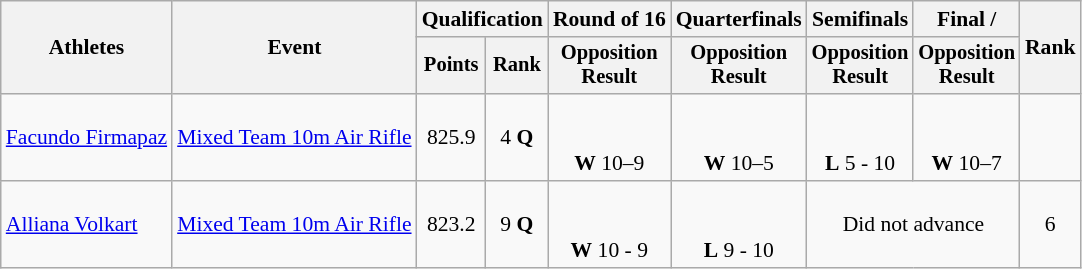<table class="wikitable" style="font-size:90%;">
<tr>
<th rowspan=2>Athletes</th>
<th rowspan=2>Event</th>
<th colspan=2>Qualification</th>
<th>Round of 16</th>
<th>Quarterfinals</th>
<th>Semifinals</th>
<th>Final / </th>
<th rowspan=2>Rank</th>
</tr>
<tr style="font-size:95%">
<th>Points</th>
<th>Rank</th>
<th>Opposition<br>Result</th>
<th>Opposition<br>Result</th>
<th>Opposition<br>Result</th>
<th>Opposition<br>Result</th>
</tr>
<tr align=center>
<td align=left><a href='#'>Facundo Firmapaz</a><br></td>
<td align=left><a href='#'>Mixed Team 10m Air Rifle</a></td>
<td>825.9</td>
<td>4 <strong>Q</strong></td>
<td><br><br><strong>W</strong> 10–9</td>
<td><br> <br><strong>W</strong> 10–5</td>
<td><br><br><strong>L</strong> 5 - 10</td>
<td><br><br><strong>W</strong> 10–7</td>
<td></td>
</tr>
<tr align=center>
<td align=left><a href='#'>Alliana Volkart</a><br></td>
<td align=left><a href='#'>Mixed Team 10m Air Rifle</a></td>
<td>823.2</td>
<td>9 <strong>Q</strong></td>
<td><br><br><strong>W</strong> 10 - 9</td>
<td><br><br><strong>L</strong> 9 - 10</td>
<td colspan=2>Did not advance</td>
<td>6</td>
</tr>
</table>
